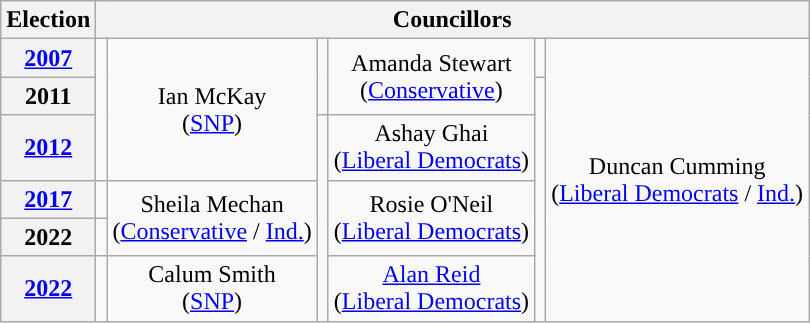<table class="wikitable" style="text-align:center">
<tr>
<th>Election</th>
<th colspan=6>Councillors</th>
</tr>
<tr>
<th><a href='#'>2007</a></th>
<td rowspan=3; style="background-color: "></td>
<td rowspan=3>Ian McKay<br>(<a href='#'>SNP</a>)</td>
<td rowspan=2; style="background-color: "></td>
<td rowspan=2>Amanda Stewart<br>(<a href='#'>Conservative</a>)</td>
<td rowspan=1; style="background-color: "></td>
<td rowspan=6>Duncan Cumming<br>(<a href='#'>Liberal Democrats</a> / <a href='#'>Ind.</a>)</td>
</tr>
<tr>
<th>2011</th>
<td rowspan=5; style="background-color: "></td>
</tr>
<tr>
<th><a href='#'>2012</a></th>
<td rowspan=4; style="background-color: "></td>
<td rowspan=1>Ashay Ghai<br>(<a href='#'>Liberal Democrats</a>)</td>
</tr>
<tr>
<th><a href='#'>2017</a></th>
<td rowspan=1; style="background-color: "></td>
<td rowspan=2>Sheila Mechan<br>(<a href='#'>Conservative</a> / <a href='#'>Ind.</a>)</td>
<td rowspan=2>Rosie O'Neil<br>(<a href='#'>Liberal Democrats</a>)</td>
</tr>
<tr>
<th>2022</th>
<td rowspan=1; style="background-color: "></td>
</tr>
<tr>
<th><a href='#'>2022</a></th>
<td rowspan=1; style="background-color: "></td>
<td rowspan=1>Calum Smith<br>(<a href='#'>SNP</a>)</td>
<td rowspan=1><a href='#'>Alan Reid</a><br>(<a href='#'>Liberal Democrats</a>)</td>
</tr>
</table>
